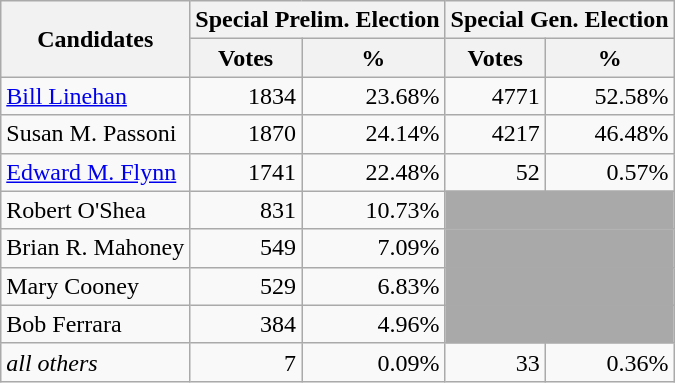<table class=wikitable>
<tr>
<th colspan=1 rowspan=2><strong>Candidates</strong></th>
<th colspan=2><strong>Special Prelim. Election</strong></th>
<th colspan=2><strong>Special Gen. Election</strong></th>
</tr>
<tr>
<th>Votes</th>
<th>%</th>
<th>Votes</th>
<th>%</th>
</tr>
<tr>
<td><a href='#'>Bill Linehan</a></td>
<td align="right">1834</td>
<td align="right">23.68%</td>
<td align="right">4771</td>
<td align="right">52.58%</td>
</tr>
<tr>
<td>Susan M. Passoni</td>
<td align="right">1870</td>
<td align="right">24.14%</td>
<td align="right">4217</td>
<td align="right">46.48%</td>
</tr>
<tr>
<td><a href='#'>Edward M. Flynn</a></td>
<td align="right">1741</td>
<td align="right">22.48%</td>
<td align="right">52</td>
<td align="right">0.57%</td>
</tr>
<tr>
<td>Robert O'Shea</td>
<td align="right">831</td>
<td align="right">10.73%</td>
<td colspan=2 bgcolor=darkgray> </td>
</tr>
<tr>
<td>Brian R. Mahoney</td>
<td align="right">549</td>
<td align="right">7.09%</td>
<td colspan=2 bgcolor=darkgray> </td>
</tr>
<tr>
<td>Mary Cooney</td>
<td align="right">529</td>
<td align="right">6.83%</td>
<td colspan=2 bgcolor=darkgray> </td>
</tr>
<tr>
<td>Bob Ferrara</td>
<td align="right">384</td>
<td align="right">4.96%</td>
<td colspan=2 bgcolor=darkgray> </td>
</tr>
<tr>
<td><em>all others</em></td>
<td align="right">7</td>
<td align="right">0.09%</td>
<td align="right">33</td>
<td align="right">0.36%</td>
</tr>
</table>
